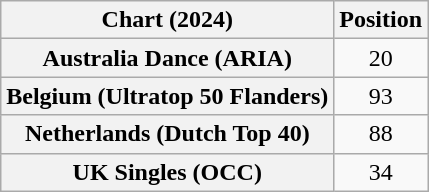<table class="wikitable sortable plainrowheaders" style="text-align:center">
<tr>
<th scope="col">Chart (2024)</th>
<th scope="col">Position</th>
</tr>
<tr>
<th scope="row">Australia Dance (ARIA)</th>
<td>20</td>
</tr>
<tr>
<th scope="row">Belgium (Ultratop 50 Flanders)</th>
<td>93</td>
</tr>
<tr>
<th scope="row">Netherlands (Dutch Top 40)</th>
<td>88</td>
</tr>
<tr>
<th scope="row">UK Singles (OCC)</th>
<td>34</td>
</tr>
</table>
